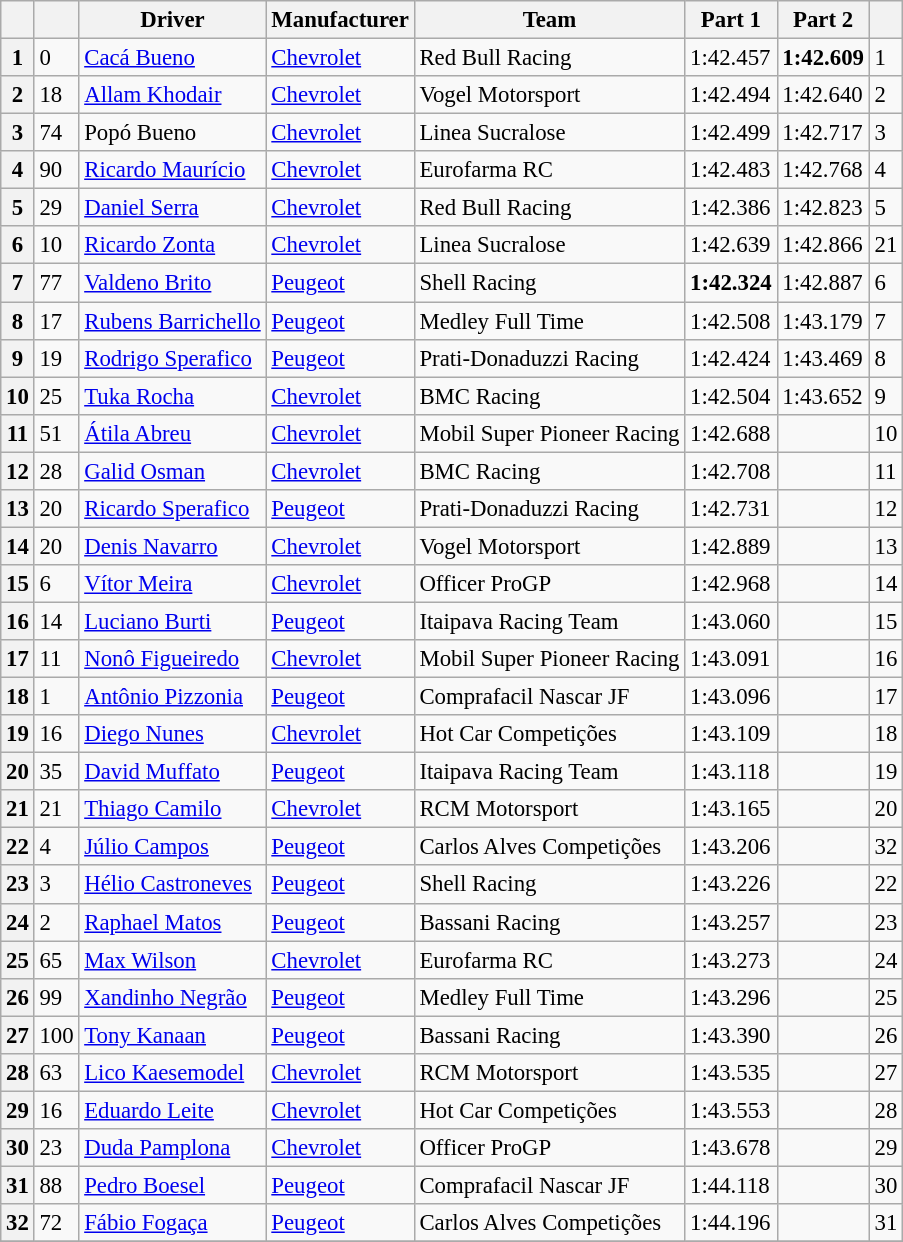<table class=wikitable style="font-size:95%">
<tr>
<th></th>
<th></th>
<th>Driver</th>
<th>Manufacturer</th>
<th>Team</th>
<th>Part 1</th>
<th>Part 2</th>
<th></th>
</tr>
<tr>
<th>1</th>
<td>0</td>
<td> <a href='#'>Cacá Bueno</a></td>
<td><a href='#'>Chevrolet</a></td>
<td>Red Bull Racing</td>
<td>1:42.457</td>
<td><strong>1:42.609</strong></td>
<td>1</td>
</tr>
<tr>
<th>2</th>
<td>18</td>
<td> <a href='#'>Allam Khodair</a></td>
<td><a href='#'>Chevrolet</a></td>
<td>Vogel Motorsport</td>
<td>1:42.494</td>
<td>1:42.640</td>
<td>2</td>
</tr>
<tr>
<th>3</th>
<td>74</td>
<td> Popó Bueno</td>
<td><a href='#'>Chevrolet</a></td>
<td>Linea Sucralose</td>
<td>1:42.499</td>
<td>1:42.717</td>
<td>3</td>
</tr>
<tr>
<th>4</th>
<td>90</td>
<td> <a href='#'>Ricardo Maurício</a></td>
<td><a href='#'>Chevrolet</a></td>
<td>Eurofarma RC</td>
<td>1:42.483</td>
<td>1:42.768</td>
<td>4</td>
</tr>
<tr>
<th>5</th>
<td>29</td>
<td> <a href='#'>Daniel Serra</a></td>
<td><a href='#'>Chevrolet</a></td>
<td>Red Bull Racing</td>
<td>1:42.386</td>
<td>1:42.823</td>
<td>5</td>
</tr>
<tr>
<th>6</th>
<td>10</td>
<td> <a href='#'>Ricardo Zonta</a></td>
<td><a href='#'>Chevrolet</a></td>
<td>Linea Sucralose</td>
<td>1:42.639</td>
<td>1:42.866</td>
<td>21</td>
</tr>
<tr>
<th>7</th>
<td>77</td>
<td> <a href='#'>Valdeno Brito</a></td>
<td><a href='#'>Peugeot</a></td>
<td>Shell Racing</td>
<td><strong>1:42.324</strong></td>
<td>1:42.887</td>
<td>6</td>
</tr>
<tr>
<th>8</th>
<td>17</td>
<td> <a href='#'>Rubens Barrichello</a></td>
<td><a href='#'>Peugeot</a></td>
<td>Medley Full Time</td>
<td>1:42.508</td>
<td>1:43.179</td>
<td>7</td>
</tr>
<tr>
<th>9</th>
<td>19</td>
<td> <a href='#'>Rodrigo Sperafico</a></td>
<td><a href='#'>Peugeot</a></td>
<td>Prati-Donaduzzi Racing</td>
<td>1:42.424</td>
<td>1:43.469</td>
<td>8</td>
</tr>
<tr>
<th>10</th>
<td>25</td>
<td> <a href='#'>Tuka Rocha</a></td>
<td><a href='#'>Chevrolet</a></td>
<td>BMC Racing</td>
<td>1:42.504</td>
<td>1:43.652</td>
<td>9</td>
</tr>
<tr>
<th>11</th>
<td>51</td>
<td> <a href='#'>Átila Abreu</a></td>
<td><a href='#'>Chevrolet</a></td>
<td>Mobil Super Pioneer Racing</td>
<td>1:42.688</td>
<td></td>
<td>10</td>
</tr>
<tr>
<th>12</th>
<td>28</td>
<td> <a href='#'>Galid Osman</a></td>
<td><a href='#'>Chevrolet</a></td>
<td>BMC Racing</td>
<td>1:42.708</td>
<td></td>
<td>11</td>
</tr>
<tr>
<th>13</th>
<td>20</td>
<td> <a href='#'>Ricardo Sperafico</a></td>
<td><a href='#'>Peugeot</a></td>
<td>Prati-Donaduzzi Racing</td>
<td>1:42.731</td>
<td></td>
<td>12</td>
</tr>
<tr>
<th>14</th>
<td>20</td>
<td> <a href='#'>Denis Navarro</a></td>
<td><a href='#'>Chevrolet</a></td>
<td>Vogel Motorsport</td>
<td>1:42.889</td>
<td></td>
<td>13</td>
</tr>
<tr>
<th>15</th>
<td>6</td>
<td> <a href='#'>Vítor Meira</a></td>
<td><a href='#'>Chevrolet</a></td>
<td>Officer ProGP</td>
<td>1:42.968</td>
<td></td>
<td>14</td>
</tr>
<tr>
<th>16</th>
<td>14</td>
<td> <a href='#'>Luciano Burti</a></td>
<td><a href='#'>Peugeot</a></td>
<td>Itaipava Racing Team</td>
<td>1:43.060</td>
<td></td>
<td>15</td>
</tr>
<tr>
<th>17</th>
<td>11</td>
<td> <a href='#'>Nonô Figueiredo</a></td>
<td><a href='#'>Chevrolet</a></td>
<td>Mobil Super Pioneer Racing</td>
<td>1:43.091</td>
<td></td>
<td>16</td>
</tr>
<tr>
<th>18</th>
<td>1</td>
<td> <a href='#'>Antônio Pizzonia</a></td>
<td><a href='#'>Peugeot</a></td>
<td>Comprafacil Nascar JF</td>
<td>1:43.096</td>
<td></td>
<td>17</td>
</tr>
<tr>
<th>19</th>
<td>16</td>
<td> <a href='#'>Diego Nunes</a></td>
<td><a href='#'>Chevrolet</a></td>
<td>Hot Car Competições</td>
<td>1:43.109</td>
<td></td>
<td>18</td>
</tr>
<tr>
<th>20</th>
<td>35</td>
<td> <a href='#'>David Muffato</a></td>
<td><a href='#'>Peugeot</a></td>
<td>Itaipava Racing Team</td>
<td>1:43.118</td>
<td></td>
<td>19</td>
</tr>
<tr>
<th>21</th>
<td>21</td>
<td> <a href='#'>Thiago Camilo</a></td>
<td><a href='#'>Chevrolet</a></td>
<td>RCM Motorsport</td>
<td>1:43.165</td>
<td></td>
<td>20</td>
</tr>
<tr>
<th>22</th>
<td>4</td>
<td> <a href='#'>Júlio Campos</a></td>
<td><a href='#'>Peugeot</a></td>
<td>Carlos Alves Competições</td>
<td>1:43.206</td>
<td></td>
<td>32</td>
</tr>
<tr>
<th>23</th>
<td>3</td>
<td> <a href='#'>Hélio Castroneves</a></td>
<td><a href='#'>Peugeot</a></td>
<td>Shell Racing</td>
<td>1:43.226</td>
<td></td>
<td>22</td>
</tr>
<tr>
<th>24</th>
<td>2</td>
<td> <a href='#'>Raphael Matos</a></td>
<td><a href='#'>Peugeot</a></td>
<td>Bassani Racing</td>
<td>1:43.257</td>
<td></td>
<td>23</td>
</tr>
<tr>
<th>25</th>
<td>65</td>
<td> <a href='#'>Max Wilson</a></td>
<td><a href='#'>Chevrolet</a></td>
<td>Eurofarma RC</td>
<td>1:43.273</td>
<td></td>
<td>24</td>
</tr>
<tr>
<th>26</th>
<td>99</td>
<td> <a href='#'>Xandinho Negrão</a></td>
<td><a href='#'>Peugeot</a></td>
<td>Medley Full Time</td>
<td>1:43.296</td>
<td></td>
<td>25</td>
</tr>
<tr>
<th>27</th>
<td>100</td>
<td> <a href='#'>Tony Kanaan</a></td>
<td><a href='#'>Peugeot</a></td>
<td>Bassani Racing</td>
<td>1:43.390</td>
<td></td>
<td>26</td>
</tr>
<tr>
<th>28</th>
<td>63</td>
<td> <a href='#'>Lico Kaesemodel</a></td>
<td><a href='#'>Chevrolet</a></td>
<td>RCM Motorsport</td>
<td>1:43.535</td>
<td></td>
<td>27</td>
</tr>
<tr>
<th>29</th>
<td>16</td>
<td> <a href='#'>Eduardo Leite</a></td>
<td><a href='#'>Chevrolet</a></td>
<td>Hot Car Competições</td>
<td>1:43.553</td>
<td></td>
<td>28</td>
</tr>
<tr>
<th>30</th>
<td>23</td>
<td> <a href='#'>Duda Pamplona</a></td>
<td><a href='#'>Chevrolet</a></td>
<td>Officer ProGP</td>
<td>1:43.678</td>
<td></td>
<td>29</td>
</tr>
<tr>
<th>31</th>
<td>88</td>
<td> <a href='#'>Pedro Boesel</a></td>
<td><a href='#'>Peugeot</a></td>
<td>Comprafacil Nascar JF</td>
<td>1:44.118</td>
<td></td>
<td>30</td>
</tr>
<tr>
<th>32</th>
<td>72</td>
<td> <a href='#'>Fábio Fogaça</a></td>
<td><a href='#'>Peugeot</a></td>
<td>Carlos Alves Competições</td>
<td>1:44.196</td>
<td></td>
<td>31</td>
</tr>
<tr>
</tr>
</table>
